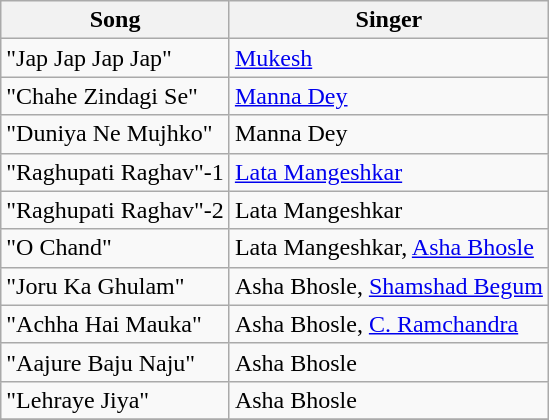<table class="wikitable">
<tr>
<th>Song</th>
<th>Singer</th>
</tr>
<tr>
<td>"Jap Jap Jap Jap"</td>
<td><a href='#'>Mukesh</a></td>
</tr>
<tr>
<td>"Chahe Zindagi Se"</td>
<td><a href='#'>Manna Dey</a></td>
</tr>
<tr>
<td>"Duniya Ne Mujhko"</td>
<td>Manna Dey</td>
</tr>
<tr>
<td>"Raghupati Raghav"-1</td>
<td><a href='#'>Lata Mangeshkar</a></td>
</tr>
<tr>
<td>"Raghupati Raghav"-2</td>
<td>Lata Mangeshkar</td>
</tr>
<tr>
<td>"O Chand"</td>
<td>Lata Mangeshkar, <a href='#'>Asha Bhosle</a></td>
</tr>
<tr>
<td>"Joru Ka Ghulam"</td>
<td>Asha Bhosle, <a href='#'>Shamshad Begum</a></td>
</tr>
<tr>
<td>"Achha Hai Mauka"</td>
<td>Asha Bhosle, <a href='#'>C. Ramchandra</a></td>
</tr>
<tr>
<td>"Aajure Baju Naju"</td>
<td>Asha Bhosle</td>
</tr>
<tr>
<td>"Lehraye Jiya"</td>
<td>Asha Bhosle</td>
</tr>
<tr>
</tr>
</table>
